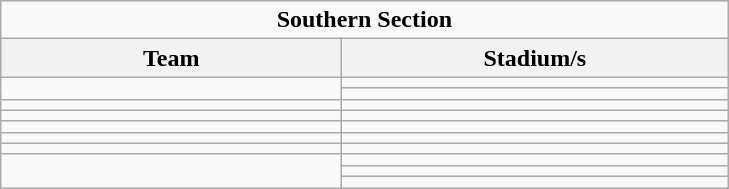<table class="wikitable">
<tr>
<td colspan=3 align=center><strong>Southern Section</strong></td>
</tr>
<tr>
<th width="220">Team</th>
<th width="250">Stadium/s</th>
</tr>
<tr>
<td rowspan=2></td>
<td></td>
</tr>
<tr>
<td></td>
</tr>
<tr>
<td></td>
<td></td>
</tr>
<tr>
<td></td>
<td></td>
</tr>
<tr>
<td></td>
<td></td>
</tr>
<tr>
<td></td>
<td></td>
</tr>
<tr>
<td></td>
<td></td>
</tr>
<tr>
<td rowspan=3></td>
<td></td>
</tr>
<tr>
<td></td>
</tr>
<tr>
<td></td>
</tr>
</table>
